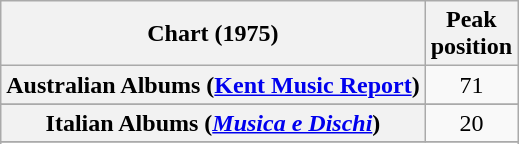<table class="wikitable sortable plainrowheaders">
<tr>
<th scope="col">Chart (1975)</th>
<th scope="col">Peak<br>position</th>
</tr>
<tr>
<th scope="row">Australian Albums (<a href='#'>Kent Music Report</a>)</th>
<td align="center">71</td>
</tr>
<tr>
</tr>
<tr>
<th scope="row">Italian Albums (<em><a href='#'>Musica e Dischi</a></em>)</th>
<td align="center">20</td>
</tr>
<tr>
</tr>
<tr>
</tr>
<tr>
</tr>
</table>
